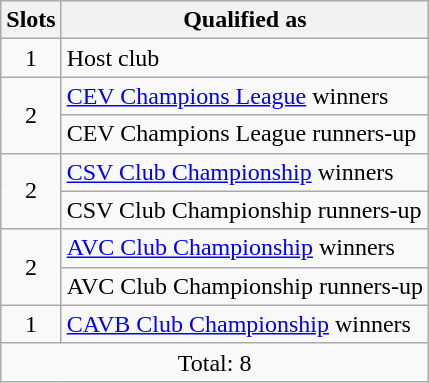<table class="wikitable">
<tr>
<th>Slots</th>
<th>Qualified as</th>
</tr>
<tr>
<td style="text-align:center;">1</td>
<td>Host club</td>
</tr>
<tr>
<td rowspan="2" style="text-align:center;">2</td>
<td><a href='#'>CEV Champions League</a> winners</td>
</tr>
<tr>
<td>CEV Champions League runners-up</td>
</tr>
<tr>
<td rowspan="2" style="text-align:center;">2</td>
<td><a href='#'>CSV Club Championship</a> winners</td>
</tr>
<tr>
<td>CSV Club Championship runners-up</td>
</tr>
<tr>
<td rowspan="2" style="text-align:center;">2</td>
<td><a href='#'>AVC Club Championship</a> winners</td>
</tr>
<tr>
<td>AVC Club Championship runners-up</td>
</tr>
<tr>
<td style="text-align:center;">1</td>
<td><a href='#'>CAVB Club Championship</a> winners</td>
</tr>
<tr>
<td colspan="2" style="text-align:center;">Total: 8</td>
</tr>
</table>
